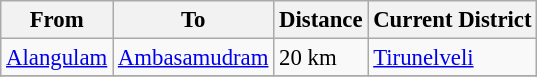<table class="wikitable" style="font-size: 95%;">
<tr>
<th>From</th>
<th>To</th>
<th>Distance</th>
<th>Current District</th>
</tr>
<tr>
<td><a href='#'>Alangulam</a></td>
<td><a href='#'>Ambasamudram</a></td>
<td>20 km</td>
<td><a href='#'>Tirunelveli</a></td>
</tr>
<tr>
</tr>
</table>
